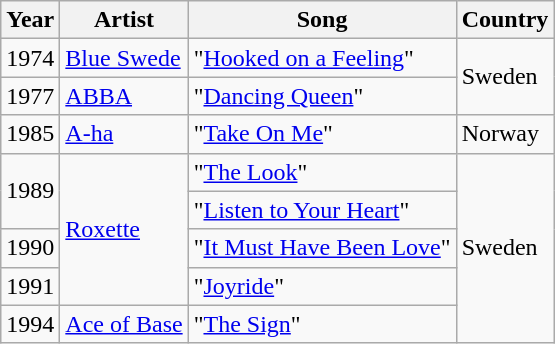<table class="wikitable">
<tr>
<th>Year</th>
<th>Artist</th>
<th>Song</th>
<th>Country</th>
</tr>
<tr>
<td>1974</td>
<td><a href='#'>Blue Swede</a></td>
<td>"<a href='#'>Hooked on a Feeling</a>"</td>
<td rowspan="2">Sweden</td>
</tr>
<tr>
<td>1977</td>
<td><a href='#'>ABBA</a></td>
<td>"<a href='#'>Dancing Queen</a>"</td>
</tr>
<tr>
<td>1985</td>
<td><a href='#'>A-ha</a></td>
<td>"<a href='#'>Take On Me</a>"</td>
<td>Norway</td>
</tr>
<tr>
<td rowspan="2">1989</td>
<td rowspan="4"><a href='#'>Roxette</a></td>
<td>"<a href='#'>The Look</a>"</td>
<td rowspan="5">Sweden</td>
</tr>
<tr>
<td>"<a href='#'>Listen to Your Heart</a>"</td>
</tr>
<tr>
<td>1990</td>
<td>"<a href='#'>It Must Have Been Love</a>"</td>
</tr>
<tr>
<td>1991</td>
<td>"<a href='#'>Joyride</a>"</td>
</tr>
<tr>
<td>1994</td>
<td><a href='#'>Ace of Base</a></td>
<td>"<a href='#'>The Sign</a>"</td>
</tr>
</table>
